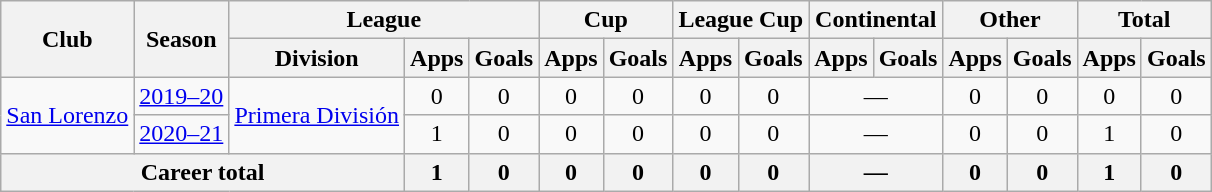<table class="wikitable" style="text-align:center">
<tr>
<th rowspan="2">Club</th>
<th rowspan="2">Season</th>
<th colspan="3">League</th>
<th colspan="2">Cup</th>
<th colspan="2">League Cup</th>
<th colspan="2">Continental</th>
<th colspan="2">Other</th>
<th colspan="2">Total</th>
</tr>
<tr>
<th>Division</th>
<th>Apps</th>
<th>Goals</th>
<th>Apps</th>
<th>Goals</th>
<th>Apps</th>
<th>Goals</th>
<th>Apps</th>
<th>Goals</th>
<th>Apps</th>
<th>Goals</th>
<th>Apps</th>
<th>Goals</th>
</tr>
<tr>
<td rowspan="2"><a href='#'>San Lorenzo</a></td>
<td><a href='#'>2019–20</a></td>
<td rowspan="2"><a href='#'>Primera División</a></td>
<td>0</td>
<td>0</td>
<td>0</td>
<td>0</td>
<td>0</td>
<td>0</td>
<td colspan="2">—</td>
<td>0</td>
<td>0</td>
<td>0</td>
<td>0</td>
</tr>
<tr>
<td><a href='#'>2020–21</a></td>
<td>1</td>
<td>0</td>
<td>0</td>
<td>0</td>
<td>0</td>
<td>0</td>
<td colspan="2">—</td>
<td>0</td>
<td>0</td>
<td>1</td>
<td>0</td>
</tr>
<tr>
<th colspan="3">Career total</th>
<th>1</th>
<th>0</th>
<th>0</th>
<th>0</th>
<th>0</th>
<th>0</th>
<th colspan="2">—</th>
<th>0</th>
<th>0</th>
<th>1</th>
<th>0</th>
</tr>
</table>
